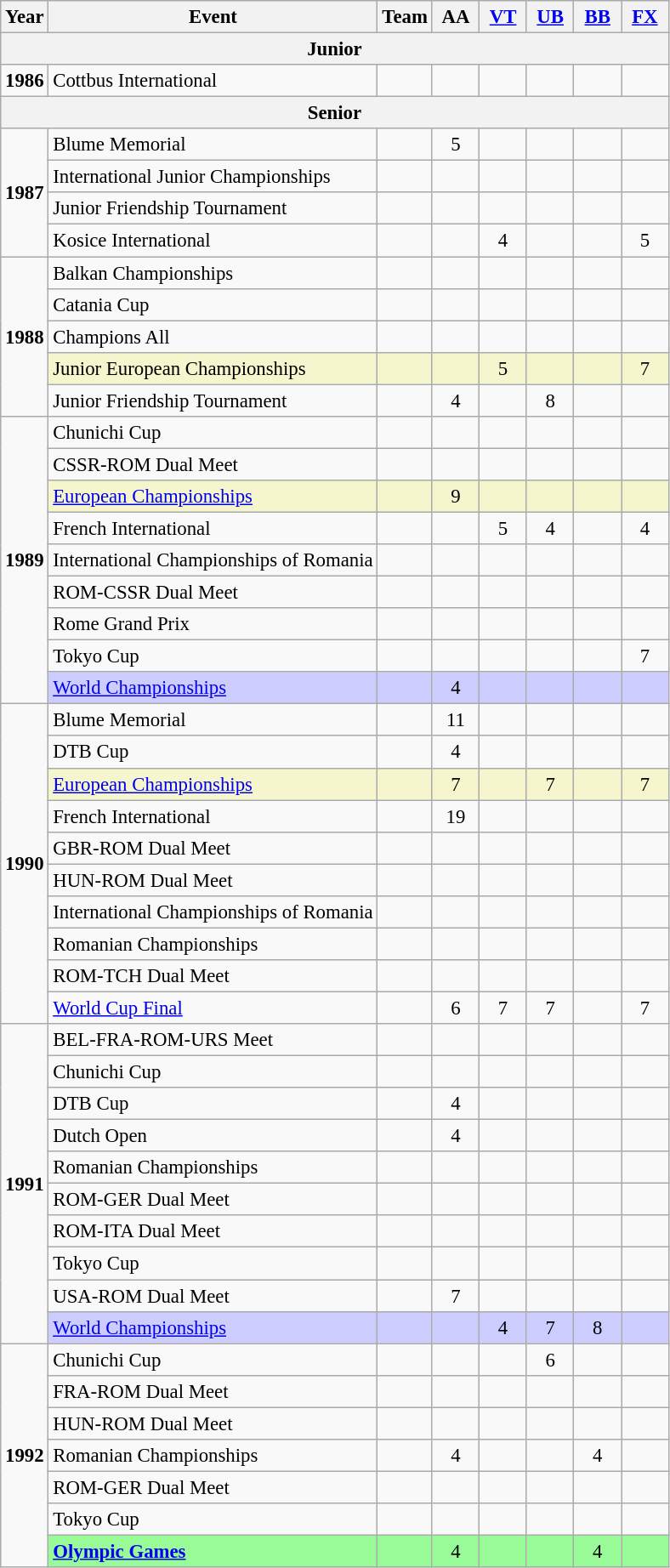<table class="wikitable" style="text-align:center; font-size:95%;">
<tr>
<th align=center>Year</th>
<th align=center>Event</th>
<th style="width:30px;">Team</th>
<th style="width:30px;">AA</th>
<th style="width:30px;"><a href='#'>VT</a></th>
<th style="width:30px;"><a href='#'>UB</a></th>
<th style="width:30px;"><a href='#'>BB</a></th>
<th style="width:30px;"><a href='#'>FX</a></th>
</tr>
<tr>
<th colspan="8"><strong>Junior</strong></th>
</tr>
<tr>
<td rowspan="1"><strong>1986</strong></td>
<td align=left>Cottbus International</td>
<td></td>
<td></td>
<td></td>
<td></td>
<td></td>
<td></td>
</tr>
<tr>
<th colspan="8"><strong>Senior</strong></th>
</tr>
<tr>
<td rowspan="4"><strong>1987</strong></td>
<td align=left>Blume Memorial</td>
<td></td>
<td>5</td>
<td></td>
<td></td>
<td></td>
<td></td>
</tr>
<tr>
<td align=left>International Junior Championships</td>
<td></td>
<td></td>
<td></td>
<td></td>
<td></td>
<td></td>
</tr>
<tr>
<td align=left>Junior Friendship Tournament</td>
<td></td>
<td></td>
<td></td>
<td></td>
<td></td>
<td></td>
</tr>
<tr>
<td align=left>Kosice International</td>
<td></td>
<td></td>
<td>4</td>
<td></td>
<td></td>
<td>5</td>
</tr>
<tr>
<td rowspan="5"><strong>1988</strong></td>
<td align=left>Balkan Championships</td>
<td></td>
<td></td>
<td></td>
<td></td>
<td></td>
<td></td>
</tr>
<tr>
<td align=left>Catania Cup</td>
<td></td>
<td></td>
<td></td>
<td></td>
<td></td>
<td></td>
</tr>
<tr>
<td align=left>Champions All</td>
<td></td>
<td></td>
<td></td>
<td></td>
<td></td>
<td></td>
</tr>
<tr bgcolor=#F5F6CE>
<td align=left>Junior European Championships</td>
<td></td>
<td></td>
<td>5</td>
<td></td>
<td></td>
<td>7</td>
</tr>
<tr>
<td align=left>Junior Friendship Tournament</td>
<td></td>
<td>4</td>
<td></td>
<td>8</td>
<td></td>
<td></td>
</tr>
<tr>
<td rowspan="9"><strong>1989</strong></td>
<td align=left>Chunichi Cup</td>
<td></td>
<td></td>
<td></td>
<td></td>
<td></td>
<td></td>
</tr>
<tr>
<td align=left>CSSR-ROM Dual Meet</td>
<td></td>
<td></td>
<td></td>
<td></td>
<td></td>
<td></td>
</tr>
<tr bgcolor=#F5F6CE>
<td align=left><a href='#'>European Championships</a></td>
<td></td>
<td>9</td>
<td></td>
<td></td>
<td></td>
<td></td>
</tr>
<tr>
<td align=left>French International</td>
<td></td>
<td></td>
<td>5</td>
<td>4</td>
<td></td>
<td>4</td>
</tr>
<tr>
<td align=left>International Championships of Romania</td>
<td></td>
<td></td>
<td></td>
<td></td>
<td></td>
<td></td>
</tr>
<tr>
<td align=left>ROM-CSSR Dual Meet</td>
<td></td>
<td></td>
<td></td>
<td></td>
<td></td>
<td></td>
</tr>
<tr>
<td align=left>Rome Grand Prix</td>
<td></td>
<td></td>
<td></td>
<td></td>
<td></td>
<td></td>
</tr>
<tr>
<td align=left>Tokyo Cup</td>
<td></td>
<td></td>
<td></td>
<td></td>
<td></td>
<td>7</td>
</tr>
<tr bgcolor=#CCCCFF>
<td align=left><a href='#'>World Championships</a></td>
<td></td>
<td>4</td>
<td></td>
<td></td>
<td></td>
<td></td>
</tr>
<tr>
<td rowspan="10"><strong>1990</strong></td>
<td align=left>Blume Memorial</td>
<td></td>
<td>11</td>
<td></td>
<td></td>
<td></td>
<td></td>
</tr>
<tr>
<td align=left>DTB Cup</td>
<td></td>
<td>4</td>
<td></td>
<td></td>
<td></td>
<td></td>
</tr>
<tr bgcolor=#F5F6CE>
<td align=left><a href='#'>European Championships</a></td>
<td></td>
<td>7</td>
<td></td>
<td>7</td>
<td></td>
<td>7</td>
</tr>
<tr>
<td align=left>French International</td>
<td></td>
<td>19</td>
<td></td>
<td></td>
<td></td>
<td></td>
</tr>
<tr>
<td align=left>GBR-ROM Dual Meet</td>
<td></td>
<td></td>
<td></td>
<td></td>
<td></td>
<td></td>
</tr>
<tr>
<td align=left>HUN-ROM Dual Meet</td>
<td></td>
<td></td>
<td></td>
<td></td>
<td></td>
<td></td>
</tr>
<tr>
<td align=left>International Championships of Romania</td>
<td></td>
<td></td>
<td></td>
<td></td>
<td></td>
<td></td>
</tr>
<tr>
<td align=left>Romanian Championships</td>
<td></td>
<td></td>
<td></td>
<td></td>
<td></td>
<td></td>
</tr>
<tr>
<td align=left>ROM-TCH Dual Meet</td>
<td></td>
<td></td>
<td></td>
<td></td>
<td></td>
<td></td>
</tr>
<tr>
<td align=left><a href='#'>World Cup Final</a></td>
<td></td>
<td>6</td>
<td>7</td>
<td>7</td>
<td></td>
<td>7</td>
</tr>
<tr>
<td rowspan="10"><strong>1991</strong></td>
<td align=left>BEL-FRA-ROM-URS Meet</td>
<td></td>
<td></td>
<td></td>
<td></td>
<td></td>
<td></td>
</tr>
<tr>
<td align=left>Chunichi Cup</td>
<td></td>
<td></td>
<td></td>
<td></td>
<td></td>
<td></td>
</tr>
<tr>
<td align=left>DTB Cup</td>
<td></td>
<td>4</td>
<td></td>
<td></td>
<td></td>
<td></td>
</tr>
<tr>
<td align=left>Dutch Open</td>
<td></td>
<td>4</td>
<td></td>
<td></td>
<td></td>
<td></td>
</tr>
<tr>
<td align=left>Romanian Championships</td>
<td></td>
<td></td>
<td></td>
<td></td>
<td></td>
<td></td>
</tr>
<tr>
<td align=left>ROM-GER Dual Meet</td>
<td></td>
<td></td>
<td></td>
<td></td>
<td></td>
<td></td>
</tr>
<tr>
<td align=left>ROM-ITA Dual Meet</td>
<td></td>
<td></td>
<td></td>
<td></td>
<td></td>
<td></td>
</tr>
<tr>
<td align=left>Tokyo Cup</td>
<td></td>
<td></td>
<td></td>
<td></td>
<td></td>
<td></td>
</tr>
<tr>
<td align=left>USA-ROM Dual Meet</td>
<td></td>
<td>7</td>
<td></td>
<td></td>
<td></td>
<td></td>
</tr>
<tr bgcolor=#CCCCFF>
<td align=left><a href='#'>World Championships</a></td>
<td></td>
<td></td>
<td>4</td>
<td>7</td>
<td>8</td>
<td></td>
</tr>
<tr>
<td rowspan="7"><strong>1992</strong></td>
<td align=left>Chunichi Cup</td>
<td></td>
<td></td>
<td></td>
<td>6</td>
<td></td>
<td></td>
</tr>
<tr>
<td align=left>FRA-ROM Dual Meet</td>
<td></td>
<td></td>
<td></td>
<td></td>
<td></td>
<td></td>
</tr>
<tr>
<td align=left>HUN-ROM Dual Meet</td>
<td></td>
<td></td>
<td></td>
<td></td>
<td></td>
<td></td>
</tr>
<tr>
<td align=left>Romanian Championships</td>
<td></td>
<td>4</td>
<td></td>
<td></td>
<td>4</td>
<td></td>
</tr>
<tr>
<td align=left>ROM-GER Dual Meet</td>
<td></td>
<td></td>
<td></td>
<td></td>
<td></td>
<td></td>
</tr>
<tr>
<td align=left>Tokyo Cup</td>
<td></td>
<td></td>
<td></td>
<td></td>
<td></td>
<td></td>
</tr>
<tr bgcolor=98FB98>
<td align=left><strong><a href='#'>Olympic Games</a></strong></td>
<td></td>
<td>4</td>
<td></td>
<td></td>
<td>4</td>
<td></td>
</tr>
</table>
